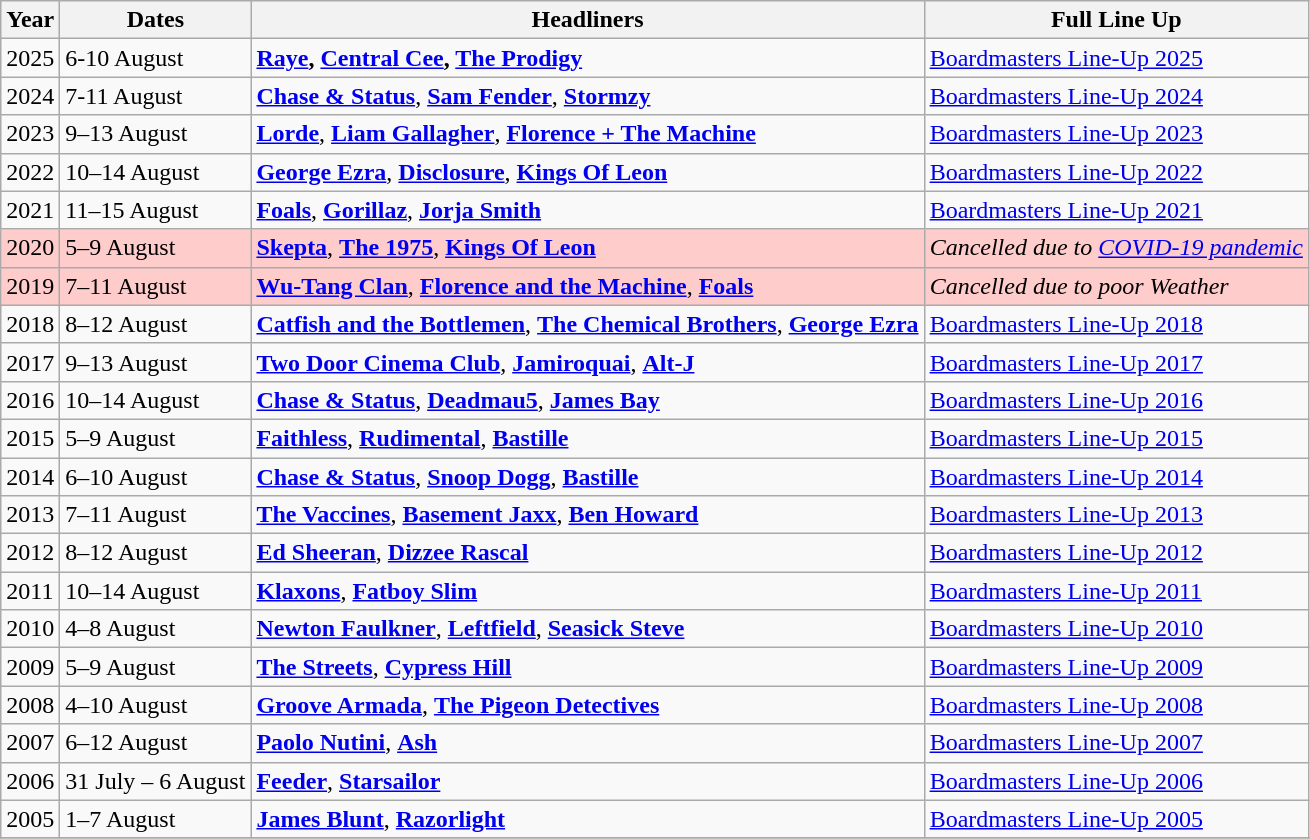<table class="wikitable">
<tr>
<th>Year</th>
<th>Dates</th>
<th>Headliners</th>
<th>Full Line Up</th>
</tr>
<tr>
<td>2025</td>
<td>6-10 August</td>
<td><strong><a href='#'>Raye</a>, <a href='#'>Central Cee</a>, <a href='#'>The Prodigy</a></strong></td>
<td><a href='#'>Boardmasters Line-Up 2025</a></td>
</tr>
<tr>
<td>2024</td>
<td>7-11 August</td>
<td><strong><a href='#'>Chase & Status</a></strong>, <strong><a href='#'>Sam Fender</a></strong>, <strong><a href='#'>Stormzy</a></strong></td>
<td><a href='#'>Boardmasters Line-Up 2024</a></td>
</tr>
<tr>
<td>2023</td>
<td>9–13 August</td>
<td><strong><a href='#'>Lorde</a></strong>, <strong><a href='#'>Liam Gallagher</a></strong>, <strong><a href='#'>Florence + The Machine</a></strong></td>
<td><a href='#'>Boardmasters Line-Up 2023</a></td>
</tr>
<tr>
<td>2022</td>
<td>10–14 August</td>
<td><strong><a href='#'>George Ezra</a></strong>, <strong><a href='#'>Disclosure</a></strong>, <strong><a href='#'>Kings Of Leon</a></strong></td>
<td><a href='#'>Boardmasters Line-Up 2022</a></td>
</tr>
<tr>
<td>2021</td>
<td>11–15 August</td>
<td><strong><a href='#'>Foals</a></strong>, <strong><a href='#'>Gorillaz</a></strong>, <strong><a href='#'>Jorja Smith</a></strong></td>
<td><a href='#'>Boardmasters Line-Up 2021</a></td>
</tr>
<tr>
<td style="background-color: #FFCCCC;">2020</td>
<td style="background-color: #FFCCCC;">5–9 August</td>
<td style="background-color: #FFCCCC;"><strong><a href='#'>Skepta</a></strong>, <strong><a href='#'>The 1975</a></strong>, <strong><a href='#'>Kings Of Leon</a></strong></td>
<td style="background-color: #FFCCCC;"><em>Cancelled due to <a href='#'>COVID-19 pandemic</a></em></td>
</tr>
<tr>
<td style="background-color: #FFCCCC;">2019</td>
<td style="background-color: #FFCCCC;">7–11 August</td>
<td style="background-color: #FFCCCC;"><strong><a href='#'>Wu-Tang Clan</a></strong>, <strong><a href='#'>Florence and the Machine</a></strong>, <strong><a href='#'>Foals</a></strong></td>
<td style="background-color: #FFCCCC;"><em>Cancelled due to poor Weather</em></td>
</tr>
<tr>
<td>2018</td>
<td>8–12 August</td>
<td><strong><a href='#'>Catfish and the Bottlemen</a></strong>, <strong><a href='#'>The Chemical Brothers</a></strong>, <strong><a href='#'>George Ezra</a></strong></td>
<td><a href='#'>Boardmasters Line-Up 2018</a></td>
</tr>
<tr>
<td>2017</td>
<td>9–13 August</td>
<td><strong><a href='#'>Two Door Cinema Club</a></strong>, <strong><a href='#'>Jamiroquai</a></strong>, <strong><a href='#'>Alt-J</a></strong></td>
<td><a href='#'>Boardmasters Line-Up 2017</a></td>
</tr>
<tr>
<td>2016</td>
<td>10–14 August</td>
<td><strong><a href='#'>Chase & Status</a></strong>, <strong><a href='#'>Deadmau5</a></strong>, <strong><a href='#'>James Bay</a></strong></td>
<td><a href='#'>Boardmasters Line-Up 2016</a></td>
</tr>
<tr>
<td>2015</td>
<td>5–9 August</td>
<td><strong><a href='#'>Faithless</a></strong>, <strong><a href='#'>Rudimental</a></strong>, <strong><a href='#'>Bastille</a></strong></td>
<td><a href='#'>Boardmasters Line-Up 2015</a></td>
</tr>
<tr>
<td>2014</td>
<td>6–10 August</td>
<td><strong><a href='#'>Chase & Status</a></strong>, <strong><a href='#'>Snoop Dogg</a></strong>, <strong><a href='#'>Bastille</a></strong></td>
<td><a href='#'>Boardmasters Line-Up 2014</a></td>
</tr>
<tr>
<td>2013</td>
<td>7–11 August</td>
<td><strong><a href='#'>The Vaccines</a></strong>, <strong><a href='#'>Basement Jaxx</a></strong>, <strong><a href='#'>Ben Howard</a></strong></td>
<td><a href='#'>Boardmasters Line-Up 2013</a></td>
</tr>
<tr>
<td>2012</td>
<td>8–12 August</td>
<td><strong><a href='#'>Ed Sheeran</a></strong>, <strong><a href='#'>Dizzee Rascal</a></strong></td>
<td><a href='#'>Boardmasters Line-Up 2012</a></td>
</tr>
<tr>
<td>2011</td>
<td>10–14 August</td>
<td><strong><a href='#'>Klaxons</a></strong>, <strong><a href='#'>Fatboy Slim</a></strong></td>
<td><a href='#'>Boardmasters Line-Up 2011</a></td>
</tr>
<tr>
<td>2010</td>
<td>4–8 August</td>
<td><strong><a href='#'>Newton Faulkner</a></strong>, <strong><a href='#'>Leftfield</a></strong>, <strong><a href='#'>Seasick Steve</a></strong></td>
<td><a href='#'>Boardmasters Line-Up 2010</a></td>
</tr>
<tr>
<td>2009</td>
<td>5–9 August</td>
<td><strong><a href='#'>The Streets</a></strong>, <strong><a href='#'>Cypress Hill</a></strong></td>
<td><a href='#'>Boardmasters Line-Up 2009</a></td>
</tr>
<tr>
<td>2008</td>
<td>4–10 August</td>
<td><strong><a href='#'>Groove Armada</a></strong>, <strong><a href='#'>The Pigeon Detectives</a></strong></td>
<td><a href='#'>Boardmasters Line-Up 2008</a></td>
</tr>
<tr>
<td>2007</td>
<td>6–12 August</td>
<td><strong><a href='#'>Paolo Nutini</a></strong>, <strong><a href='#'>Ash</a></strong></td>
<td><a href='#'>Boardmasters Line-Up 2007</a></td>
</tr>
<tr>
<td>2006</td>
<td>31 July – 6 August</td>
<td><strong><a href='#'>Feeder</a></strong>, <strong><a href='#'>Starsailor</a></strong></td>
<td><a href='#'>Boardmasters Line-Up 2006</a></td>
</tr>
<tr>
<td>2005</td>
<td>1–7 August</td>
<td><strong><a href='#'>James Blunt</a></strong>, <strong><a href='#'>Razorlight</a></strong></td>
<td><a href='#'>Boardmasters Line-Up 2005</a></td>
</tr>
<tr>
</tr>
</table>
